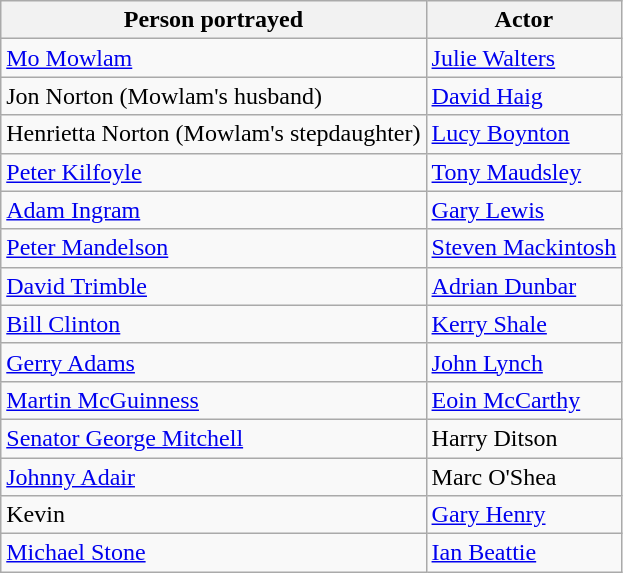<table class="wikitable">
<tr>
<th>Person portrayed</th>
<th>Actor</th>
</tr>
<tr>
<td><a href='#'>Mo Mowlam</a></td>
<td><a href='#'>Julie Walters</a></td>
</tr>
<tr>
<td>Jon Norton (Mowlam's husband)</td>
<td><a href='#'>David Haig</a></td>
</tr>
<tr>
<td>Henrietta Norton (Mowlam's stepdaughter)</td>
<td><a href='#'>Lucy Boynton</a></td>
</tr>
<tr>
<td><a href='#'>Peter Kilfoyle</a></td>
<td><a href='#'>Tony Maudsley</a></td>
</tr>
<tr>
<td><a href='#'>Adam Ingram</a></td>
<td><a href='#'>Gary Lewis</a></td>
</tr>
<tr>
<td><a href='#'>Peter Mandelson</a></td>
<td><a href='#'>Steven Mackintosh</a></td>
</tr>
<tr>
<td><a href='#'>David Trimble</a></td>
<td><a href='#'>Adrian Dunbar</a></td>
</tr>
<tr>
<td><a href='#'>Bill Clinton</a></td>
<td><a href='#'>Kerry Shale</a></td>
</tr>
<tr>
<td><a href='#'>Gerry Adams</a></td>
<td><a href='#'>John Lynch</a></td>
</tr>
<tr>
<td><a href='#'>Martin McGuinness</a></td>
<td><a href='#'>Eoin McCarthy</a></td>
</tr>
<tr>
<td><a href='#'>Senator George Mitchell</a></td>
<td>Harry Ditson</td>
</tr>
<tr>
<td><a href='#'>Johnny Adair</a></td>
<td>Marc O'Shea</td>
</tr>
<tr>
<td>Kevin</td>
<td><a href='#'>Gary Henry</a></td>
</tr>
<tr>
<td><a href='#'>Michael Stone</a></td>
<td><a href='#'>Ian Beattie</a></td>
</tr>
</table>
